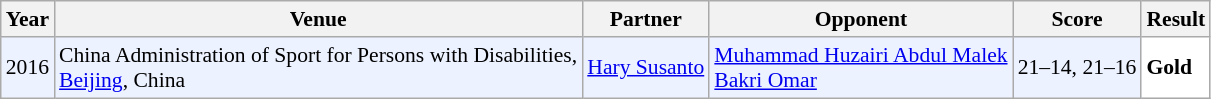<table class="sortable wikitable" style="font-size: 90%;">
<tr>
<th>Year</th>
<th>Venue</th>
<th>Partner</th>
<th>Opponent</th>
<th>Score</th>
<th>Result</th>
</tr>
<tr style="background:#ECF2FF">
<td align="center">2016</td>
<td align="left">China Administration of Sport for Persons with Disabilities,<br><a href='#'>Beijing</a>, China</td>
<td align="left"> <a href='#'>Hary Susanto</a></td>
<td align="left"> <a href='#'>Muhammad Huzairi Abdul Malek</a><br> <a href='#'>Bakri Omar</a></td>
<td align="left">21–14, 21–16</td>
<td style="text-align:left; background:white"> <strong>Gold</strong></td>
</tr>
</table>
